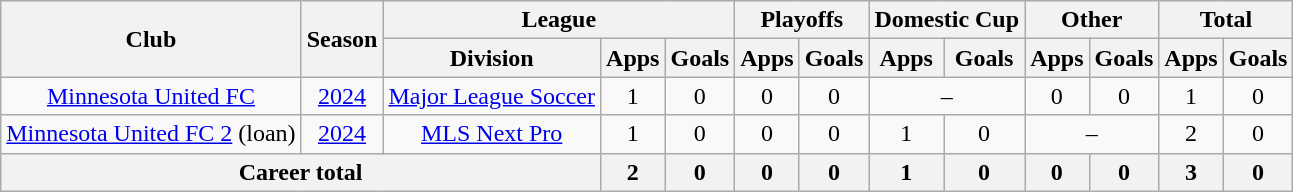<table class="wikitable" style="text-align: center">
<tr>
<th rowspan="2">Club</th>
<th rowspan="2">Season</th>
<th colspan="3">League</th>
<th colspan="2">Playoffs</th>
<th colspan="2">Domestic Cup</th>
<th colspan="2">Other</th>
<th colspan="2">Total</th>
</tr>
<tr>
<th>Division</th>
<th>Apps</th>
<th>Goals</th>
<th>Apps</th>
<th>Goals</th>
<th>Apps</th>
<th>Goals</th>
<th>Apps</th>
<th>Goals</th>
<th>Apps</th>
<th>Goals</th>
</tr>
<tr>
<td><a href='#'>Minnesota United FC</a></td>
<td><a href='#'>2024</a></td>
<td><a href='#'>Major League Soccer</a></td>
<td>1</td>
<td>0</td>
<td>0</td>
<td>0</td>
<td colspan="2">–</td>
<td>0</td>
<td>0</td>
<td>1</td>
<td>0</td>
</tr>
<tr>
<td><a href='#'>Minnesota United FC 2</a> (loan)</td>
<td><a href='#'>2024</a></td>
<td><a href='#'>MLS Next Pro</a></td>
<td>1</td>
<td>0</td>
<td>0</td>
<td>0</td>
<td>1</td>
<td>0</td>
<td colspan="2">–</td>
<td>2</td>
<td>0</td>
</tr>
<tr>
<th colspan="3"><strong>Career total</strong></th>
<th>2</th>
<th>0</th>
<th>0</th>
<th>0</th>
<th>1</th>
<th>0</th>
<th>0</th>
<th>0</th>
<th>3</th>
<th>0</th>
</tr>
</table>
